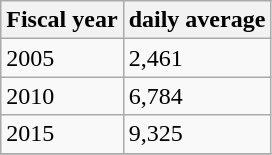<table class="wikitable">
<tr>
<th>Fiscal year</th>
<th>daily average</th>
</tr>
<tr>
<td>2005</td>
<td>2,461</td>
</tr>
<tr>
<td>2010</td>
<td>6,784</td>
</tr>
<tr>
<td>2015</td>
<td>9,325</td>
</tr>
<tr>
</tr>
</table>
